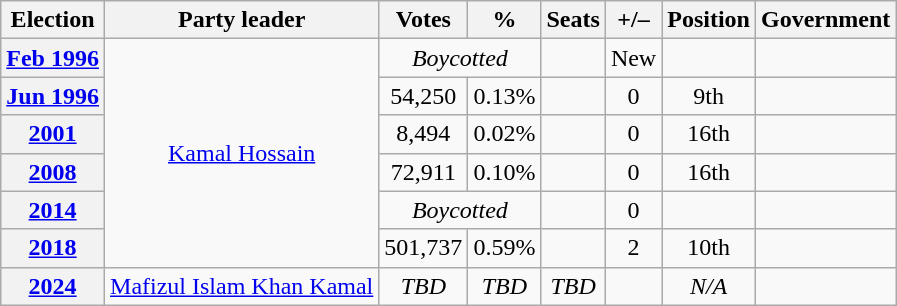<table class=wikitable style=text-align:center>
<tr>
<th><strong>Election</strong></th>
<th>Party leader</th>
<th><strong>Votes</strong></th>
<th><strong>%</strong></th>
<th><strong>Seats</strong></th>
<th>+/–</th>
<th><strong>Position</strong></th>
<th>Government</th>
</tr>
<tr>
<th><a href='#'>Feb 1996</a></th>
<td rowspan="6"><a href='#'>Kamal Hossain</a></td>
<td colspan="2"><em>Boycotted</em></td>
<td></td>
<td>New</td>
<td></td>
<td></td>
</tr>
<tr>
<th><a href='#'>Jun 1996</a></th>
<td>54,250</td>
<td>0.13%</td>
<td></td>
<td> 0</td>
<td> 9th</td>
<td></td>
</tr>
<tr>
<th><a href='#'>2001</a></th>
<td>8,494</td>
<td>0.02%</td>
<td></td>
<td> 0</td>
<td> 16th</td>
<td></td>
</tr>
<tr>
<th><a href='#'>2008</a></th>
<td>72,911</td>
<td>0.10%</td>
<td></td>
<td> 0</td>
<td> 16th</td>
<td></td>
</tr>
<tr>
<th><a href='#'>2014</a></th>
<td colspan="2"><em>Boycotted</em></td>
<td></td>
<td> 0</td>
<td></td>
<td></td>
</tr>
<tr>
<th><a href='#'>2018</a></th>
<td>501,737</td>
<td>0.59%</td>
<td></td>
<td> 2</td>
<td> 10th</td>
<td></td>
</tr>
<tr>
<th><a href='#'>2024</a></th>
<td><a href='#'>Mafizul Islam Khan Kamal</a></td>
<td><em>TBD</em></td>
<td><em>TBD</em></td>
<td><em>TBD</em></td>
<td></td>
<td><em>N/A</em></td>
<td></td>
</tr>
</table>
